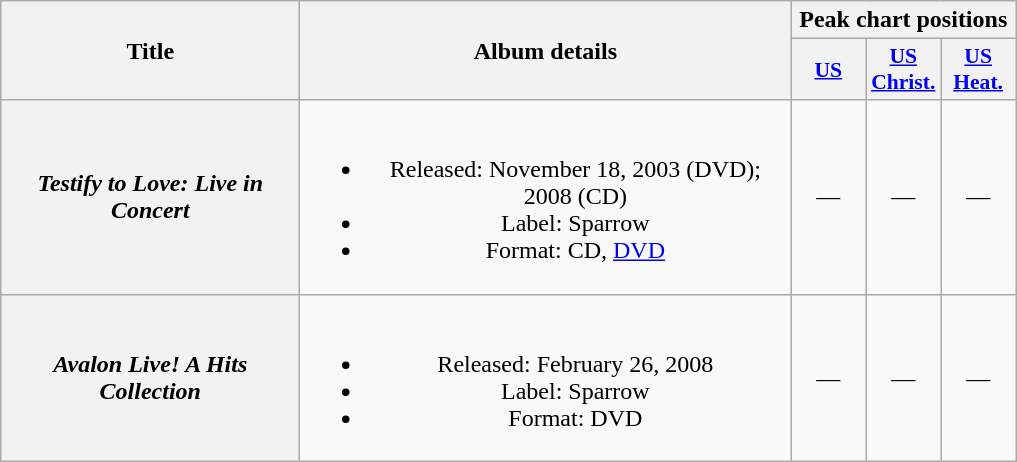<table class="wikitable plainrowheaders" style="text-align:center;">
<tr>
<th scope="col" rowspan="2" style="width:12em;">Title</th>
<th scope="col" rowspan="2" style="width:20em;">Album details</th>
<th scope="col" colspan="3">Peak chart positions</th>
</tr>
<tr>
<th scope="col" style="width:3em;font-size:90%;"><a href='#'>US</a><br></th>
<th scope="col" style="width:3em;font-size:90%;"><a href='#'>US<br>Christ.</a><br></th>
<th scope="col" style="width:3em;font-size:90%;"><a href='#'>US<br>Heat.</a><br></th>
</tr>
<tr>
<th scope="row"><em>Testify to Love: Live in Concert</em></th>
<td><br><ul><li>Released: November 18, 2003 (DVD); 2008 (CD)</li><li>Label: Sparrow</li><li>Format: CD, <a href='#'>DVD</a></li></ul></td>
<td>—</td>
<td>—</td>
<td>—</td>
</tr>
<tr>
<th scope="row"><em>Avalon Live! A Hits Collection</em></th>
<td><br><ul><li>Released: February 26, 2008</li><li>Label: Sparrow</li><li>Format: DVD</li></ul></td>
<td>—</td>
<td>—</td>
<td>—</td>
</tr>
</table>
